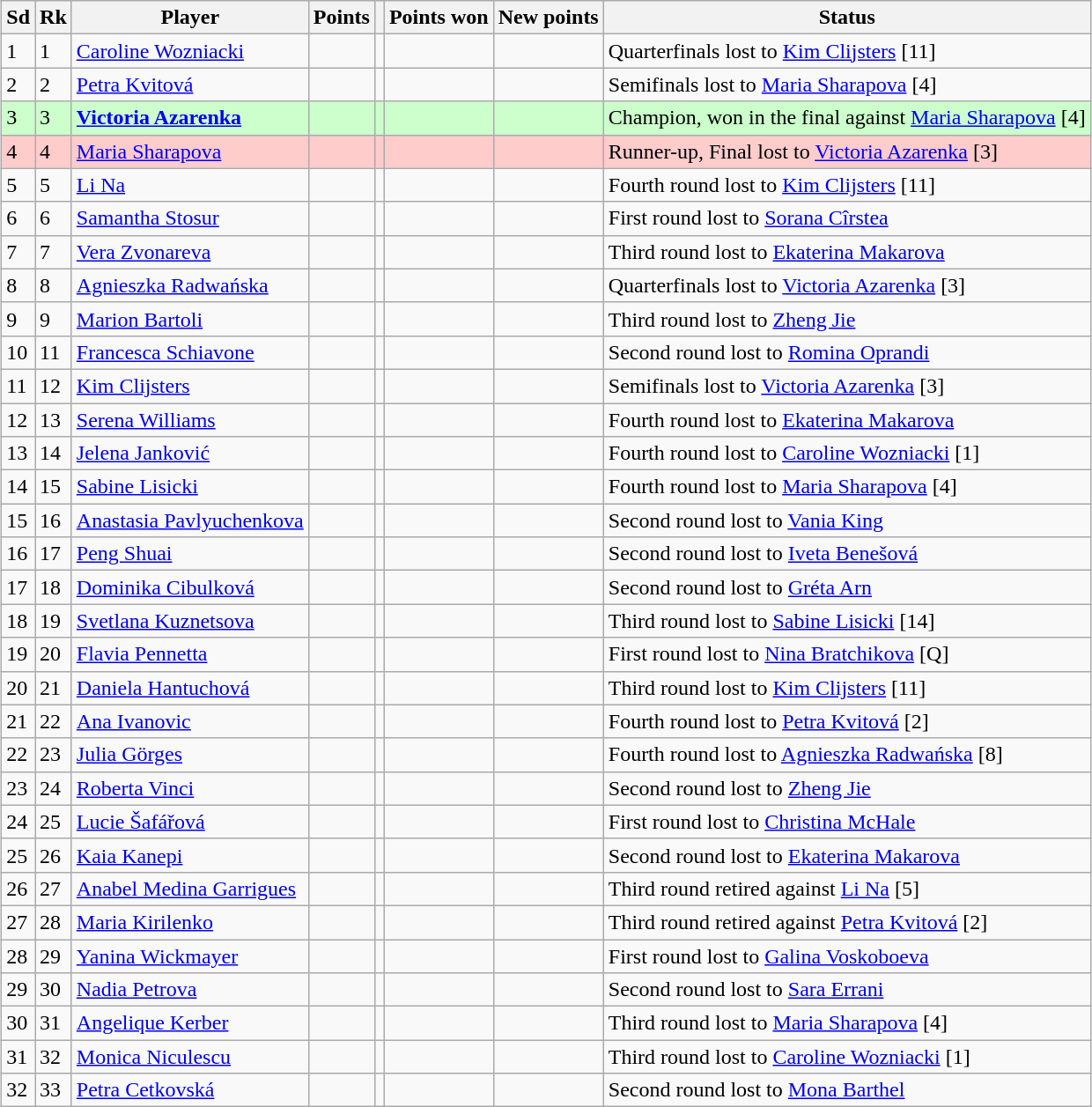<table class="wikitable sortable" style="margin:1em auto;">
<tr>
<th>Sd</th>
<th>Rk</th>
<th>Player</th>
<th>Points</th>
<th></th>
<th>Points won</th>
<th>New points</th>
<th>Status</th>
</tr>
<tr>
<td>1</td>
<td>1</td>
<td> <a href='#'>Caroline Wozniacki</a></td>
<td></td>
<td></td>
<td></td>
<td></td>
<td>Quarterfinals lost to  <a href='#'>Kim Clijsters</a> [11]</td>
</tr>
<tr>
<td>2</td>
<td>2</td>
<td> <a href='#'>Petra Kvitová</a></td>
<td></td>
<td></td>
<td></td>
<td></td>
<td>Semifinals lost to  <a href='#'>Maria Sharapova</a> [4]</td>
</tr>
<tr style="background:#cfc;">
<td>3</td>
<td>3</td>
<td><strong> <a href='#'>Victoria Azarenka</a></strong></td>
<td></td>
<td></td>
<td></td>
<td></td>
<td>Champion, won in the final against  <a href='#'>Maria Sharapova</a> [4]</td>
</tr>
<tr style="background:#fcc;">
<td>4</td>
<td>4</td>
<td> <a href='#'>Maria Sharapova</a></td>
<td></td>
<td></td>
<td></td>
<td></td>
<td>Runner-up, Final lost to  <a href='#'>Victoria Azarenka</a> [3]</td>
</tr>
<tr>
<td>5</td>
<td>5</td>
<td> <a href='#'>Li Na</a></td>
<td></td>
<td></td>
<td></td>
<td></td>
<td>Fourth round lost to  <a href='#'>Kim Clijsters</a> [11]</td>
</tr>
<tr>
<td>6</td>
<td>6</td>
<td> <a href='#'>Samantha Stosur</a></td>
<td></td>
<td></td>
<td></td>
<td></td>
<td>First round lost to  <a href='#'>Sorana Cîrstea</a></td>
</tr>
<tr>
<td>7</td>
<td>7</td>
<td> <a href='#'>Vera Zvonareva</a></td>
<td></td>
<td></td>
<td></td>
<td></td>
<td>Third round lost to  <a href='#'>Ekaterina Makarova</a></td>
</tr>
<tr>
<td>8</td>
<td>8</td>
<td> <a href='#'>Agnieszka Radwańska</a></td>
<td></td>
<td></td>
<td></td>
<td></td>
<td>Quarterfinals lost to  <a href='#'>Victoria Azarenka</a> [3]</td>
</tr>
<tr>
<td>9</td>
<td>9</td>
<td> <a href='#'>Marion Bartoli</a></td>
<td></td>
<td></td>
<td></td>
<td></td>
<td>Third round lost to  <a href='#'>Zheng Jie</a></td>
</tr>
<tr>
<td>10</td>
<td>11</td>
<td> <a href='#'>Francesca Schiavone</a></td>
<td></td>
<td></td>
<td></td>
<td></td>
<td>Second round lost to  <a href='#'>Romina Oprandi</a></td>
</tr>
<tr>
<td>11</td>
<td>12</td>
<td> <a href='#'>Kim Clijsters</a></td>
<td></td>
<td></td>
<td></td>
<td></td>
<td>Semifinals lost to  <a href='#'>Victoria Azarenka</a> [3]</td>
</tr>
<tr>
<td>12</td>
<td>13</td>
<td> <a href='#'>Serena Williams</a></td>
<td></td>
<td></td>
<td></td>
<td></td>
<td>Fourth round lost to  <a href='#'>Ekaterina Makarova</a></td>
</tr>
<tr>
<td>13</td>
<td>14</td>
<td> <a href='#'>Jelena Janković</a></td>
<td></td>
<td></td>
<td></td>
<td></td>
<td>Fourth round lost to  <a href='#'>Caroline Wozniacki</a> [1]</td>
</tr>
<tr>
<td>14</td>
<td>15</td>
<td> <a href='#'>Sabine Lisicki</a></td>
<td></td>
<td></td>
<td></td>
<td></td>
<td>Fourth round lost to  <a href='#'>Maria Sharapova</a> [4]</td>
</tr>
<tr>
<td>15</td>
<td>16</td>
<td> <a href='#'>Anastasia Pavlyuchenkova</a></td>
<td></td>
<td></td>
<td></td>
<td></td>
<td>Second round lost to  <a href='#'>Vania King</a></td>
</tr>
<tr>
<td>16</td>
<td>17</td>
<td> <a href='#'>Peng Shuai</a></td>
<td></td>
<td></td>
<td></td>
<td></td>
<td>Second round lost to  <a href='#'>Iveta Benešová</a></td>
</tr>
<tr>
<td>17</td>
<td>18</td>
<td> <a href='#'>Dominika Cibulková</a></td>
<td></td>
<td></td>
<td></td>
<td></td>
<td>Second round lost to  <a href='#'>Gréta Arn</a></td>
</tr>
<tr>
<td>18</td>
<td>19</td>
<td> <a href='#'>Svetlana Kuznetsova</a></td>
<td></td>
<td></td>
<td></td>
<td></td>
<td>Third round lost to  <a href='#'>Sabine Lisicki</a> [14]</td>
</tr>
<tr>
<td>19</td>
<td>20</td>
<td> <a href='#'>Flavia Pennetta</a></td>
<td></td>
<td></td>
<td></td>
<td></td>
<td>First round lost to  <a href='#'>Nina Bratchikova</a> [Q]</td>
</tr>
<tr>
<td>20</td>
<td>21</td>
<td> <a href='#'>Daniela Hantuchová</a></td>
<td></td>
<td></td>
<td></td>
<td></td>
<td>Third round lost to  <a href='#'>Kim Clijsters</a> [11]</td>
</tr>
<tr>
<td>21</td>
<td>22</td>
<td> <a href='#'>Ana Ivanovic</a></td>
<td></td>
<td></td>
<td></td>
<td></td>
<td>Fourth round lost to  <a href='#'>Petra Kvitová</a> [2]</td>
</tr>
<tr>
<td>22</td>
<td>23</td>
<td> <a href='#'>Julia Görges</a></td>
<td></td>
<td></td>
<td></td>
<td></td>
<td>Fourth round lost to  <a href='#'>Agnieszka Radwańska</a> [8]</td>
</tr>
<tr>
<td>23</td>
<td>24</td>
<td> <a href='#'>Roberta Vinci</a></td>
<td></td>
<td></td>
<td></td>
<td></td>
<td>Second round lost to  <a href='#'>Zheng Jie</a></td>
</tr>
<tr>
<td>24</td>
<td>25</td>
<td> <a href='#'>Lucie Šafářová</a></td>
<td></td>
<td></td>
<td></td>
<td></td>
<td>First round lost to  <a href='#'>Christina McHale</a></td>
</tr>
<tr>
<td>25</td>
<td>26</td>
<td> <a href='#'>Kaia Kanepi</a></td>
<td></td>
<td></td>
<td></td>
<td></td>
<td>Second round lost to  <a href='#'>Ekaterina Makarova</a></td>
</tr>
<tr>
<td>26</td>
<td>27</td>
<td> <a href='#'>Anabel Medina Garrigues</a></td>
<td></td>
<td></td>
<td></td>
<td></td>
<td>Third round retired against  <a href='#'>Li Na</a> [5]</td>
</tr>
<tr>
<td>27</td>
<td>28</td>
<td> <a href='#'>Maria Kirilenko</a></td>
<td></td>
<td></td>
<td></td>
<td></td>
<td>Third round retired against  <a href='#'>Petra Kvitová</a> [2]</td>
</tr>
<tr>
<td>28</td>
<td>29</td>
<td> <a href='#'>Yanina Wickmayer</a></td>
<td></td>
<td></td>
<td></td>
<td></td>
<td>First round lost to  <a href='#'>Galina Voskoboeva</a></td>
</tr>
<tr>
<td>29</td>
<td>30</td>
<td> <a href='#'>Nadia Petrova</a></td>
<td></td>
<td></td>
<td></td>
<td></td>
<td>Second round lost to  <a href='#'>Sara Errani</a></td>
</tr>
<tr>
<td>30</td>
<td>31</td>
<td> <a href='#'>Angelique Kerber</a></td>
<td></td>
<td></td>
<td></td>
<td></td>
<td>Third round lost to  <a href='#'>Maria Sharapova</a> [4]</td>
</tr>
<tr>
<td>31</td>
<td>32</td>
<td> <a href='#'>Monica Niculescu</a></td>
<td></td>
<td></td>
<td></td>
<td></td>
<td>Third round lost to  <a href='#'>Caroline Wozniacki</a> [1]</td>
</tr>
<tr>
<td>32</td>
<td>33</td>
<td> <a href='#'>Petra Cetkovská</a></td>
<td></td>
<td></td>
<td></td>
<td></td>
<td>Second round lost to  <a href='#'>Mona Barthel</a></td>
</tr>
</table>
